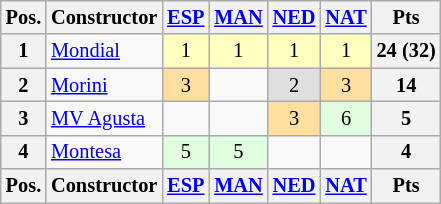<table class="wikitable" style="font-size: 85%; text-align:center">
<tr>
<th>Pos.</th>
<th>Constructor</th>
<th><a href='#'>ESP</a><br></th>
<th><a href='#'>MAN</a><br></th>
<th><a href='#'>NED</a><br></th>
<th><a href='#'>NAT</a><br></th>
<th>Pts</th>
</tr>
<tr>
<th>1</th>
<td align="left"> <a href='#'>Mondial</a></td>
<td style="background:#ffffbf;">1</td>
<td style="background:#ffffbf;">1</td>
<td style="background:#ffffbf;">1</td>
<td style="background:#ffffbf;">1</td>
<th>24 (32)</th>
</tr>
<tr>
<th>2</th>
<td align="left"> <a href='#'>Morini</a></td>
<td style="background:#ffdf9f;">3</td>
<td></td>
<td style="background:#dfdfdf;">2</td>
<td style="background:#ffdf9f;">3</td>
<th>14</th>
</tr>
<tr>
<th>3</th>
<td align="left"> <a href='#'>MV Agusta</a></td>
<td></td>
<td></td>
<td style="background:#ffdf9f;">3</td>
<td style="background:#dfffdf;">6</td>
<th>5</th>
</tr>
<tr>
<th>4</th>
<td align="left"> <a href='#'>Montesa</a></td>
<td style="background:#dfffdf;">5</td>
<td style="background:#dfffdf;">5</td>
<td></td>
<td></td>
<th>4</th>
</tr>
<tr>
<th>Pos.</th>
<th>Constructor</th>
<th><a href='#'>ESP</a><br></th>
<th><a href='#'>MAN</a><br></th>
<th><a href='#'>NED</a><br></th>
<th><a href='#'>NAT</a><br></th>
<th>Pts</th>
</tr>
</table>
